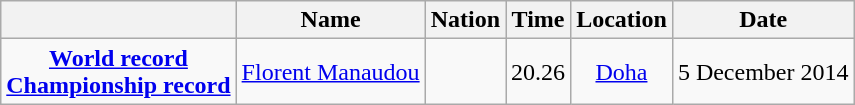<table class=wikitable style=text-align:center>
<tr>
<th></th>
<th>Name</th>
<th>Nation</th>
<th>Time</th>
<th>Location</th>
<th>Date</th>
</tr>
<tr>
<td><strong><a href='#'>World record</a><br><a href='#'>Championship record</a></strong></td>
<td align=left><a href='#'>Florent Manaudou</a></td>
<td align=left></td>
<td align=left>20.26</td>
<td><a href='#'>Doha</a></td>
<td>5 December 2014</td>
</tr>
</table>
